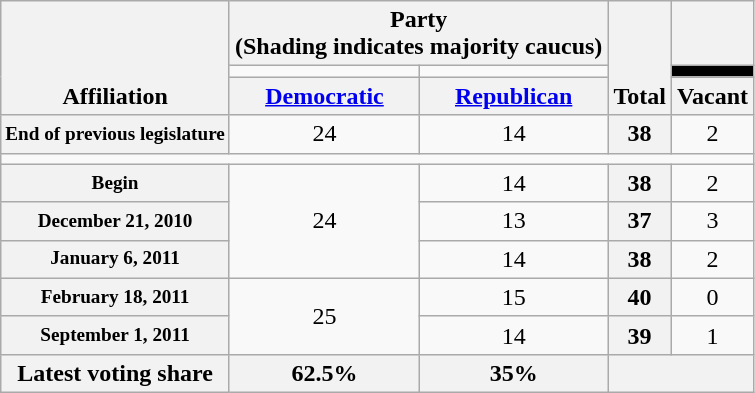<table class="wikitable" style="text-align:center">
<tr style="vertical-align:bottom;">
<th scope="col" rowspan="3">Affiliation</th>
<th scope="col" colspan="2">Party <div>(Shading indicates majority caucus)</div></th>
<th scope="col" rowspan="3">Total</th>
<th scope="col"></th>
</tr>
<tr style="height:5px">
<td></td>
<td></td>
<td style="background:black"></td>
</tr>
<tr>
<th><a href='#'>Democratic</a></th>
<th><a href='#'>Republican</a></th>
<th>Vacant</th>
</tr>
<tr>
<th scope="row" style="white-space:nowrap; font-size:80%">End of previous legislature</th>
<td>24</td>
<td>14</td>
<th>38</th>
<td>2</td>
</tr>
<tr>
<td scope="row" colspan=5></td>
</tr>
<tr>
<th scope="row" style="white-space:nowrap; font-size:80%">Begin</th>
<td rowspan="3" >24</td>
<td>14</td>
<th>38</th>
<td>2</td>
</tr>
<tr>
<th scope="row" style="white-space:nowrap; font-size:80%">December 21, 2010</th>
<td>13</td>
<th>37</th>
<td>3</td>
</tr>
<tr>
<th scope="row" style="white-space:nowrap; font-size:80%">January 6, 2011</th>
<td>14</td>
<th>38</th>
<td>2</td>
</tr>
<tr>
<th scope="row" style="white-space:nowrap; font-size:80%">February 18, 2011</th>
<td rowspan="2" >25</td>
<td>15</td>
<th>40</th>
<td>0</td>
</tr>
<tr>
<th scope="row" style="white-space:nowrap; font-size:80%">September 1, 2011</th>
<td>14</td>
<th>39</th>
<td>1</td>
</tr>
<tr>
<th scope="row">Latest voting share</th>
<th>62.5% </th>
<th>35% </th>
<th colspan=2></th>
</tr>
</table>
